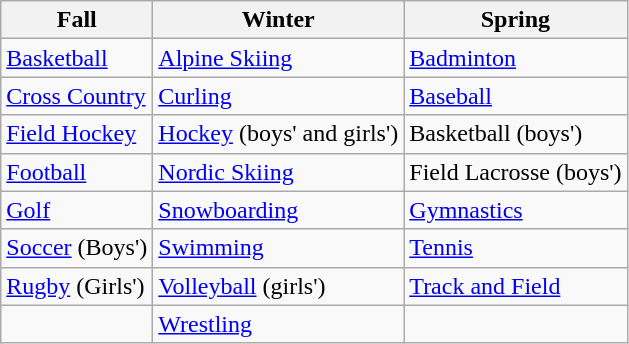<table class="wikitable" border=1>
<tr>
<th>Fall</th>
<th>Winter</th>
<th>Spring</th>
</tr>
<tr>
<td><a href='#'>Basketball</a></td>
<td><a href='#'>Alpine Skiing</a></td>
<td><a href='#'>Badminton</a></td>
</tr>
<tr>
<td><a href='#'>Cross Country</a></td>
<td><a href='#'>Curling</a></td>
<td><a href='#'>Baseball</a></td>
</tr>
<tr>
<td><a href='#'>Field Hockey</a></td>
<td><a href='#'>Hockey</a> (boys' and girls')</td>
<td>Basketball (boys')</td>
</tr>
<tr>
<td><a href='#'>Football</a></td>
<td><a href='#'>Nordic Skiing</a></td>
<td>Field Lacrosse (boys')</td>
</tr>
<tr>
<td><a href='#'>Golf</a></td>
<td><a href='#'>Snowboarding</a></td>
<td><a href='#'>Gymnastics</a></td>
</tr>
<tr>
<td><a href='#'>Soccer</a> (Boys')</td>
<td><a href='#'>Swimming</a></td>
<td><a href='#'>Tennis</a></td>
</tr>
<tr>
<td><a href='#'>Rugby</a> (Girls')</td>
<td><a href='#'>Volleyball</a> (girls')</td>
<td><a href='#'>Track and Field</a></td>
</tr>
<tr>
<td></td>
<td><a href='#'>Wrestling</a></td>
<td></td>
</tr>
</table>
